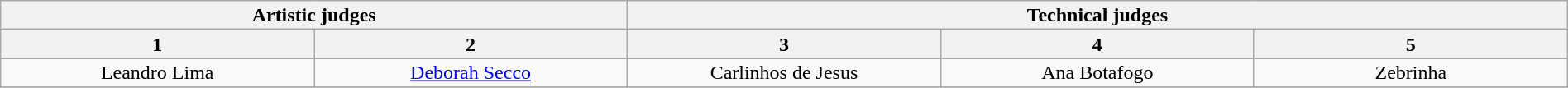<table class="wikitable" style="font-size:100%; line-height:16px; text-align:center" width="100%">
<tr>
<th colspan=2>Artistic judges</th>
<th colspan=3>Technical judges</th>
</tr>
<tr>
<th width="20.0%">1</th>
<th width="20.0%">2</th>
<th width="20.0%">3</th>
<th width="20.0%">4</th>
<th width="20.0%">5</th>
</tr>
<tr>
<td>Leandro Lima</td>
<td><a href='#'>Deborah Secco</a></td>
<td>Carlinhos de Jesus</td>
<td>Ana Botafogo</td>
<td>Zebrinha</td>
</tr>
<tr>
</tr>
</table>
